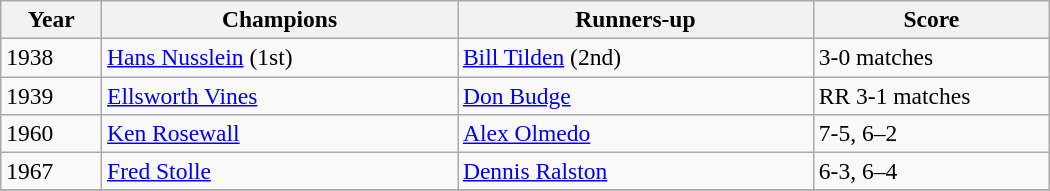<table class="wikitable" style="font-size:98%;">
<tr>
<th style="width:60px;">Year</th>
<th style="width:230px;">Champions</th>
<th style="width:230px;">Runners-up</th>
<th style="width:150px;">Score</th>
</tr>
<tr>
<td>1938</td>
<td> <a href='#'>Hans Nusslein</a> (1st)</td>
<td> <a href='#'>Bill Tilden</a> (2nd)</td>
<td>3-0 matches</td>
</tr>
<tr>
<td>1939</td>
<td> <a href='#'>Ellsworth Vines</a></td>
<td> <a href='#'>Don Budge</a></td>
<td>RR 3-1 matches</td>
</tr>
<tr>
<td>1960</td>
<td> <a href='#'>Ken Rosewall</a></td>
<td> <a href='#'>Alex Olmedo</a></td>
<td>7-5, 6–2</td>
</tr>
<tr>
<td>1967</td>
<td> <a href='#'>Fred Stolle</a></td>
<td> <a href='#'>Dennis Ralston</a></td>
<td>6-3, 6–4</td>
</tr>
<tr>
</tr>
</table>
